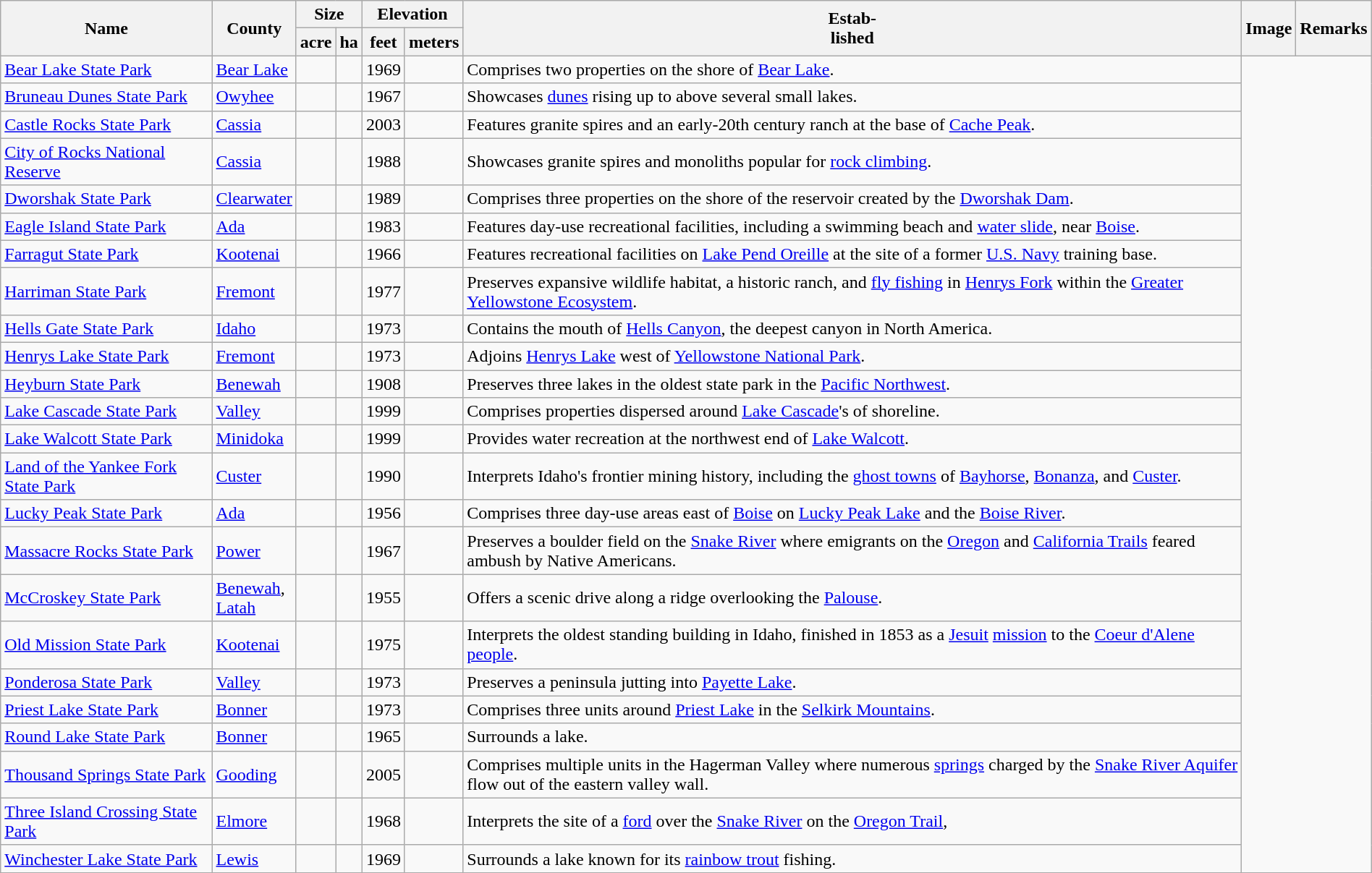<table class="wikitable sortable" style="width:100%">
<tr>
<th style="width:*;" rowspan=2>Name</th>
<th style="width:*;" rowspan=2>County</th>
<th style="width:*;" colspan=2>Size<br></th>
<th style="width:*;" colspan=2>Elevation</th>
<th style="width:*;" rowspan=2>Estab-<br>lished</th>
<th style="width:*;" rowspan=2 class="unsortable">Image</th>
<th style="width:*;" rowspan=2 class="unsortable">Remarks</th>
</tr>
<tr>
<th>acre</th>
<th>ha</th>
<th>feet</th>
<th>meters</th>
</tr>
<tr>
<td><a href='#'>Bear Lake State Park</a></td>
<td><a href='#'>Bear Lake</a></td>
<td></td>
<td></td>
<td align=center>1969</td>
<td></td>
<td>Comprises two properties on the shore of <a href='#'>Bear Lake</a>.</td>
</tr>
<tr>
<td><a href='#'>Bruneau Dunes State Park</a></td>
<td><a href='#'>Owyhee</a></td>
<td></td>
<td></td>
<td align=center>1967</td>
<td></td>
<td>Showcases <a href='#'>dunes</a> rising up to  above several small lakes.</td>
</tr>
<tr>
<td><a href='#'>Castle Rocks State Park</a></td>
<td><a href='#'>Cassia</a></td>
<td></td>
<td></td>
<td align=center>2003</td>
<td></td>
<td>Features granite spires and an early-20th century ranch at the base of <a href='#'>Cache Peak</a>.</td>
</tr>
<tr>
<td><a href='#'>City of Rocks National Reserve</a></td>
<td><a href='#'>Cassia</a></td>
<td></td>
<td></td>
<td align=center>1988</td>
<td></td>
<td>Showcases granite spires and monoliths popular for <a href='#'>rock climbing</a>.</td>
</tr>
<tr>
<td><a href='#'>Dworshak State Park</a></td>
<td><a href='#'>Clearwater</a></td>
<td></td>
<td></td>
<td align=center>1989</td>
<td></td>
<td>Comprises three properties on the shore of the reservoir created by the <a href='#'>Dworshak Dam</a>.</td>
</tr>
<tr>
<td><a href='#'>Eagle Island State Park</a></td>
<td><a href='#'>Ada</a></td>
<td></td>
<td></td>
<td align=center>1983</td>
<td></td>
<td>Features day-use recreational facilities, including a swimming beach and <a href='#'>water slide</a>, near <a href='#'>Boise</a>.</td>
</tr>
<tr>
<td><a href='#'>Farragut State Park</a></td>
<td><a href='#'>Kootenai</a></td>
<td></td>
<td></td>
<td align=center>1966</td>
<td></td>
<td>Features recreational facilities on <a href='#'>Lake Pend Oreille</a> at the site of a former <a href='#'>U.S. Navy</a> training base.</td>
</tr>
<tr>
<td><a href='#'>Harriman State Park</a></td>
<td><a href='#'>Fremont</a></td>
<td></td>
<td></td>
<td align=center>1977</td>
<td></td>
<td>Preserves expansive wildlife habitat, a historic ranch, and <a href='#'>fly fishing</a> in <a href='#'>Henrys Fork</a> within the <a href='#'>Greater Yellowstone Ecosystem</a>.</td>
</tr>
<tr>
<td><a href='#'>Hells Gate State Park</a></td>
<td><a href='#'>Idaho</a></td>
<td></td>
<td></td>
<td align=center>1973</td>
<td></td>
<td>Contains the mouth of <a href='#'>Hells Canyon</a>, the deepest canyon in North America.</td>
</tr>
<tr>
<td><a href='#'>Henrys Lake State Park</a></td>
<td><a href='#'>Fremont</a></td>
<td></td>
<td></td>
<td align=center>1973</td>
<td></td>
<td>Adjoins <a href='#'>Henrys Lake</a>  west of <a href='#'>Yellowstone National Park</a>.</td>
</tr>
<tr>
<td><a href='#'>Heyburn State Park</a></td>
<td><a href='#'>Benewah</a></td>
<td></td>
<td></td>
<td align=center>1908</td>
<td></td>
<td>Preserves three lakes in the oldest state park in the <a href='#'>Pacific Northwest</a>.</td>
</tr>
<tr>
<td><a href='#'>Lake Cascade State Park</a></td>
<td><a href='#'>Valley</a></td>
<td></td>
<td></td>
<td align=center>1999</td>
<td></td>
<td>Comprises properties dispersed around <a href='#'>Lake Cascade</a>'s  of shoreline.</td>
</tr>
<tr>
<td><a href='#'>Lake Walcott State Park</a></td>
<td><a href='#'>Minidoka</a></td>
<td></td>
<td></td>
<td align=center>1999</td>
<td></td>
<td>Provides water recreation at the northwest end of <a href='#'>Lake Walcott</a>.</td>
</tr>
<tr>
<td><a href='#'>Land of the Yankee Fork State Park</a></td>
<td><a href='#'>Custer</a></td>
<td></td>
<td></td>
<td align=center>1990</td>
<td></td>
<td>Interprets Idaho's frontier mining history, including the <a href='#'>ghost towns</a> of <a href='#'>Bayhorse</a>, <a href='#'>Bonanza</a>, and <a href='#'>Custer</a>.</td>
</tr>
<tr>
<td><a href='#'>Lucky Peak State Park</a></td>
<td><a href='#'>Ada</a></td>
<td></td>
<td></td>
<td align=center>1956</td>
<td></td>
<td>Comprises three day-use areas east of <a href='#'>Boise</a> on <a href='#'>Lucky Peak Lake</a> and the <a href='#'>Boise River</a>.</td>
</tr>
<tr>
<td><a href='#'>Massacre Rocks State Park</a></td>
<td><a href='#'>Power</a></td>
<td></td>
<td></td>
<td align=center>1967</td>
<td></td>
<td>Preserves a boulder field on the <a href='#'>Snake River</a> where emigrants on the <a href='#'>Oregon</a> and <a href='#'>California Trails</a> feared ambush by Native Americans.</td>
</tr>
<tr>
<td><a href='#'>McCroskey State Park</a></td>
<td><a href='#'>Benewah</a>, <br><a href='#'>Latah</a></td>
<td></td>
<td></td>
<td align=center>1955</td>
<td></td>
<td>Offers a scenic drive along a ridge overlooking the <a href='#'>Palouse</a>.</td>
</tr>
<tr>
<td><a href='#'>Old Mission State Park</a></td>
<td><a href='#'>Kootenai</a></td>
<td></td>
<td></td>
<td align=center>1975</td>
<td></td>
<td>Interprets the oldest standing building in Idaho, finished in 1853 as a <a href='#'>Jesuit</a> <a href='#'>mission</a> to the <a href='#'>Coeur d'Alene people</a>.</td>
</tr>
<tr>
<td><a href='#'>Ponderosa State Park</a></td>
<td><a href='#'>Valley</a></td>
<td></td>
<td></td>
<td align=center>1973</td>
<td></td>
<td>Preserves a peninsula jutting into <a href='#'>Payette Lake</a>.</td>
</tr>
<tr>
<td><a href='#'>Priest Lake State Park</a></td>
<td><a href='#'>Bonner</a></td>
<td></td>
<td></td>
<td align=center>1973</td>
<td></td>
<td>Comprises three units around <a href='#'>Priest Lake</a> in the <a href='#'>Selkirk Mountains</a>.</td>
</tr>
<tr>
<td><a href='#'>Round Lake State Park</a></td>
<td><a href='#'>Bonner</a></td>
<td></td>
<td></td>
<td align=center>1965</td>
<td></td>
<td>Surrounds a  lake.</td>
</tr>
<tr>
<td><a href='#'>Thousand Springs State Park</a></td>
<td><a href='#'>Gooding</a></td>
<td></td>
<td></td>
<td align=center>2005</td>
<td></td>
<td>Comprises multiple units in the Hagerman Valley where numerous <a href='#'>springs</a> charged by the <a href='#'>Snake River Aquifer</a> flow out of the eastern valley wall.</td>
</tr>
<tr>
<td><a href='#'>Three Island Crossing State Park</a></td>
<td><a href='#'>Elmore</a></td>
<td></td>
<td></td>
<td align=center>1968</td>
<td></td>
<td>Interprets the site of a <a href='#'>ford</a> over the <a href='#'>Snake River</a> on the <a href='#'>Oregon Trail</a>,</td>
</tr>
<tr>
<td><a href='#'>Winchester Lake State Park</a></td>
<td><a href='#'>Lewis</a></td>
<td></td>
<td></td>
<td align=center>1969</td>
<td></td>
<td>Surrounds a  lake known for its <a href='#'>rainbow trout</a> fishing.</td>
</tr>
<tr>
</tr>
</table>
